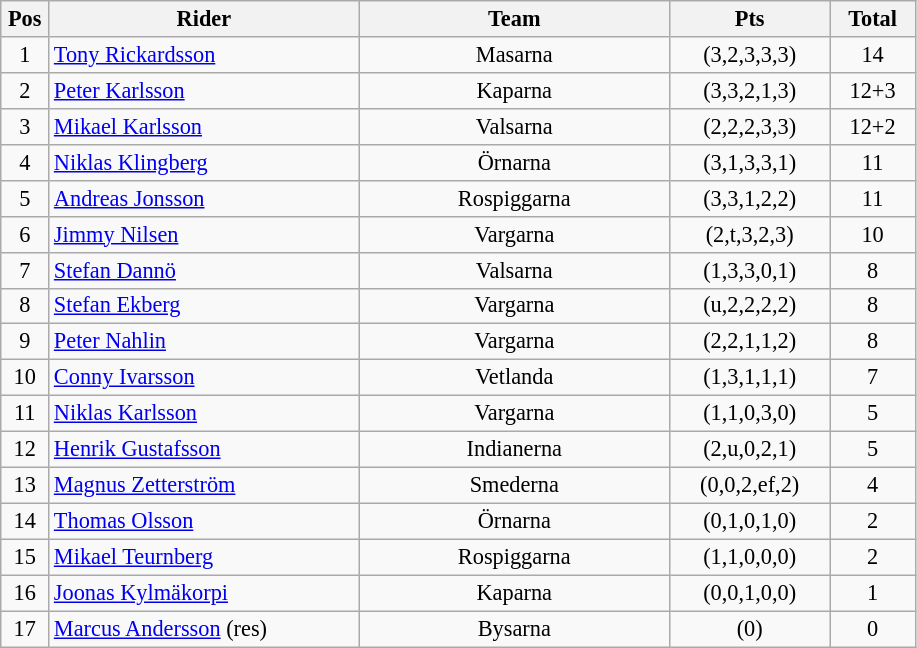<table class=wikitable style="font-size:93%;">
<tr>
<th width=25px>Pos</th>
<th width=200px>Rider</th>
<th width=200px>Team</th>
<th width=100px>Pts</th>
<th width=50px>Total</th>
</tr>
<tr align=center>
<td>1</td>
<td align=left><a href='#'>Tony Rickardsson</a></td>
<td>Masarna</td>
<td>(3,2,3,3,3)</td>
<td>14</td>
</tr>
<tr align=center>
<td>2</td>
<td align=left><a href='#'>Peter Karlsson</a></td>
<td>Kaparna</td>
<td>(3,3,2,1,3)</td>
<td>12+3</td>
</tr>
<tr align=center>
<td>3</td>
<td align=left><a href='#'>Mikael Karlsson</a></td>
<td>Valsarna</td>
<td>(2,2,2,3,3)</td>
<td>12+2</td>
</tr>
<tr align=center>
<td>4</td>
<td align=left><a href='#'>Niklas Klingberg</a></td>
<td>Örnarna</td>
<td>(3,1,3,3,1)</td>
<td>11</td>
</tr>
<tr align=center>
<td>5</td>
<td align=left><a href='#'>Andreas Jonsson</a></td>
<td>Rospiggarna</td>
<td>(3,3,1,2,2)</td>
<td>11</td>
</tr>
<tr align=center>
<td>6</td>
<td align=left><a href='#'>Jimmy Nilsen</a></td>
<td>Vargarna</td>
<td>(2,t,3,2,3)</td>
<td>10</td>
</tr>
<tr align=center>
<td>7</td>
<td align=left><a href='#'>Stefan Dannö</a></td>
<td>Valsarna</td>
<td>(1,3,3,0,1)</td>
<td>8</td>
</tr>
<tr align=center>
<td>8</td>
<td align=left><a href='#'>Stefan Ekberg</a></td>
<td>Vargarna</td>
<td>(u,2,2,2,2)</td>
<td>8</td>
</tr>
<tr align=center>
<td>9</td>
<td align=left><a href='#'>Peter Nahlin</a></td>
<td>Vargarna</td>
<td>(2,2,1,1,2)</td>
<td>8</td>
</tr>
<tr align=center>
<td>10</td>
<td align=left><a href='#'>Conny Ivarsson</a></td>
<td>Vetlanda</td>
<td>(1,3,1,1,1)</td>
<td>7</td>
</tr>
<tr align=center>
<td>11</td>
<td align=left><a href='#'>Niklas Karlsson</a></td>
<td>Vargarna</td>
<td>(1,1,0,3,0)</td>
<td>5</td>
</tr>
<tr align=center>
<td>12</td>
<td align=left><a href='#'>Henrik Gustafsson</a></td>
<td>Indianerna</td>
<td>(2,u,0,2,1)</td>
<td>5</td>
</tr>
<tr align=center>
<td>13</td>
<td align=left><a href='#'>Magnus Zetterström</a></td>
<td>Smederna</td>
<td>(0,0,2,ef,2)</td>
<td>4</td>
</tr>
<tr align=center>
<td>14</td>
<td align=left><a href='#'>Thomas Olsson</a></td>
<td>Örnarna</td>
<td>(0,1,0,1,0)</td>
<td>2</td>
</tr>
<tr align=center>
<td>15</td>
<td align=left><a href='#'>Mikael Teurnberg</a></td>
<td>Rospiggarna</td>
<td>(1,1,0,0,0)</td>
<td>2</td>
</tr>
<tr align=center>
<td>16</td>
<td align=left><a href='#'>Joonas Kylmäkorpi</a></td>
<td>Kaparna</td>
<td>(0,0,1,0,0)</td>
<td>1</td>
</tr>
<tr align=center>
<td>17</td>
<td align=left><a href='#'>Marcus Andersson</a> (res)</td>
<td>Bysarna</td>
<td>(0)</td>
<td>0</td>
</tr>
</table>
